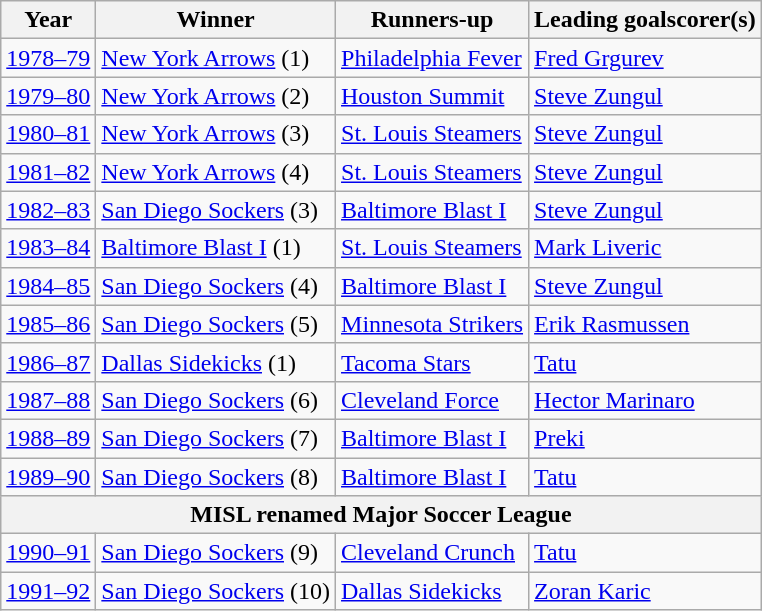<table class="wikitable">
<tr>
<th>Year</th>
<th>Winner </th>
<th>Runners-up</th>
<th>Leading goalscorer(s)</th>
</tr>
<tr>
<td><a href='#'>1978–79</a></td>
<td><a href='#'>New York Arrows</a> (1)</td>
<td><a href='#'>Philadelphia Fever</a></td>
<td><a href='#'>Fred Grgurev</a></td>
</tr>
<tr>
<td><a href='#'>1979–80</a></td>
<td><a href='#'>New York Arrows</a> (2)</td>
<td><a href='#'>Houston Summit</a></td>
<td><a href='#'>Steve Zungul</a></td>
</tr>
<tr>
<td><a href='#'>1980–81</a></td>
<td><a href='#'>New York Arrows</a> (3)</td>
<td><a href='#'>St. Louis Steamers</a></td>
<td><a href='#'>Steve Zungul</a></td>
</tr>
<tr>
<td><a href='#'>1981–82</a></td>
<td><a href='#'>New York Arrows</a> (4)</td>
<td><a href='#'>St. Louis Steamers</a></td>
<td><a href='#'>Steve Zungul</a></td>
</tr>
<tr>
<td><a href='#'>1982–83</a></td>
<td><a href='#'>San Diego Sockers</a> (3)</td>
<td><a href='#'>Baltimore Blast I</a></td>
<td><a href='#'>Steve Zungul</a></td>
</tr>
<tr>
<td><a href='#'>1983–84</a></td>
<td><a href='#'>Baltimore Blast I</a> (1)</td>
<td><a href='#'>St. Louis Steamers</a></td>
<td><a href='#'>Mark Liveric</a></td>
</tr>
<tr>
<td><a href='#'>1984–85</a></td>
<td><a href='#'>San Diego Sockers</a> (4)</td>
<td><a href='#'>Baltimore Blast I</a></td>
<td><a href='#'>Steve Zungul</a></td>
</tr>
<tr>
<td><a href='#'>1985–86</a></td>
<td><a href='#'>San Diego Sockers</a> (5)</td>
<td><a href='#'>Minnesota Strikers</a></td>
<td><a href='#'>Erik Rasmussen</a></td>
</tr>
<tr>
<td><a href='#'>1986–87</a></td>
<td><a href='#'>Dallas Sidekicks</a> (1)</td>
<td><a href='#'>Tacoma Stars</a></td>
<td><a href='#'>Tatu</a></td>
</tr>
<tr>
<td><a href='#'>1987–88</a></td>
<td><a href='#'>San Diego Sockers</a> (6)</td>
<td><a href='#'>Cleveland Force</a></td>
<td><a href='#'>Hector Marinaro</a></td>
</tr>
<tr>
<td><a href='#'>1988–89</a></td>
<td><a href='#'>San Diego Sockers</a> (7)</td>
<td><a href='#'>Baltimore Blast I</a></td>
<td><a href='#'>Preki</a></td>
</tr>
<tr>
<td><a href='#'>1989–90</a></td>
<td><a href='#'>San Diego Sockers</a> (8)</td>
<td><a href='#'>Baltimore Blast I</a></td>
<td><a href='#'>Tatu</a></td>
</tr>
<tr>
<th colspan="4">MISL renamed Major Soccer League</th>
</tr>
<tr>
<td><a href='#'>1990–91</a></td>
<td><a href='#'>San Diego Sockers</a> (9)</td>
<td><a href='#'>Cleveland Crunch</a></td>
<td><a href='#'>Tatu</a></td>
</tr>
<tr>
<td><a href='#'>1991–92</a></td>
<td><a href='#'>San Diego Sockers</a> (10)</td>
<td><a href='#'>Dallas Sidekicks</a></td>
<td><a href='#'>Zoran Karic</a></td>
</tr>
</table>
